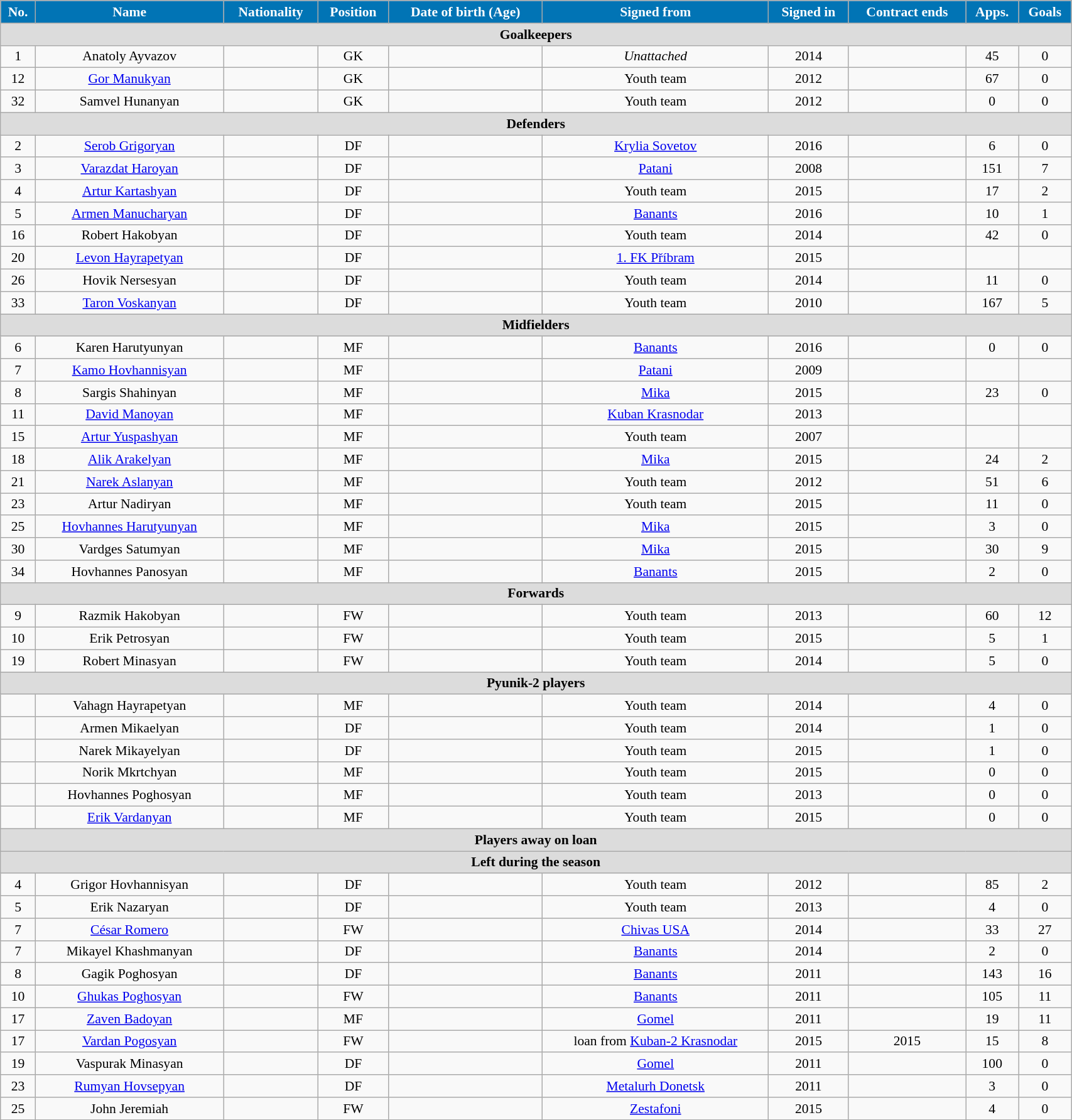<table class="wikitable"  style="text-align:center; font-size:90%; width:90%;">
<tr>
<th style="background:#0174B5; color:#FFFFFF; text-align:center;">No.</th>
<th style="background:#0174B5; color:#FFFFFF; text-align:center;">Name</th>
<th style="background:#0174B5; color:#FFFFFF; text-align:center;">Nationality</th>
<th style="background:#0174B5; color:#FFFFFF; text-align:center;">Position</th>
<th style="background:#0174B5; color:#FFFFFF; text-align:center;">Date of birth (Age)</th>
<th style="background:#0174B5; color:#FFFFFF; text-align:center;">Signed from</th>
<th style="background:#0174B5; color:#FFFFFF; text-align:center;">Signed in</th>
<th style="background:#0174B5; color:#FFFFFF; text-align:center;">Contract ends</th>
<th style="background:#0174B5; color:#FFFFFF; text-align:center;">Apps.</th>
<th style="background:#0174B5; color:#FFFFFF; text-align:center;">Goals</th>
</tr>
<tr>
<th colspan="11"  style="background:#dcdcdc; text-align:center;">Goalkeepers</th>
</tr>
<tr>
<td>1</td>
<td>Anatoly Ayvazov</td>
<td></td>
<td>GK</td>
<td></td>
<td><em>Unattached</em></td>
<td>2014</td>
<td></td>
<td>45</td>
<td>0</td>
</tr>
<tr>
<td>12</td>
<td><a href='#'>Gor Manukyan</a></td>
<td></td>
<td>GK</td>
<td></td>
<td>Youth team</td>
<td>2012</td>
<td></td>
<td>67</td>
<td>0</td>
</tr>
<tr>
<td>32</td>
<td>Samvel Hunanyan</td>
<td></td>
<td>GK</td>
<td></td>
<td>Youth team</td>
<td>2012</td>
<td></td>
<td>0</td>
<td>0</td>
</tr>
<tr>
<th colspan="11"  style="background:#dcdcdc; text-align:center;">Defenders</th>
</tr>
<tr>
<td>2</td>
<td><a href='#'>Serob Grigoryan</a></td>
<td></td>
<td>DF</td>
<td></td>
<td><a href='#'>Krylia Sovetov</a></td>
<td>2016</td>
<td></td>
<td>6</td>
<td>0</td>
</tr>
<tr>
<td>3</td>
<td><a href='#'>Varazdat Haroyan</a></td>
<td></td>
<td>DF</td>
<td></td>
<td><a href='#'>Patani</a></td>
<td>2008</td>
<td></td>
<td>151</td>
<td>7</td>
</tr>
<tr>
<td>4</td>
<td><a href='#'>Artur Kartashyan</a></td>
<td></td>
<td>DF</td>
<td></td>
<td>Youth team</td>
<td>2015</td>
<td></td>
<td>17</td>
<td>2</td>
</tr>
<tr>
<td>5</td>
<td><a href='#'>Armen Manucharyan</a></td>
<td></td>
<td>DF</td>
<td></td>
<td><a href='#'>Banants</a></td>
<td>2016</td>
<td></td>
<td>10</td>
<td>1</td>
</tr>
<tr>
<td>16</td>
<td>Robert Hakobyan</td>
<td></td>
<td>DF</td>
<td></td>
<td>Youth team</td>
<td>2014</td>
<td></td>
<td>42</td>
<td>0</td>
</tr>
<tr>
<td>20</td>
<td><a href='#'>Levon Hayrapetyan</a></td>
<td></td>
<td>DF</td>
<td></td>
<td><a href='#'>1. FK Příbram</a></td>
<td>2015</td>
<td></td>
<td></td>
<td></td>
</tr>
<tr>
<td>26</td>
<td>Hovik Nersesyan</td>
<td></td>
<td>DF</td>
<td></td>
<td>Youth team</td>
<td>2014</td>
<td></td>
<td>11</td>
<td>0</td>
</tr>
<tr>
<td>33</td>
<td><a href='#'>Taron Voskanyan</a></td>
<td></td>
<td>DF</td>
<td></td>
<td>Youth team</td>
<td>2010</td>
<td></td>
<td>167</td>
<td>5</td>
</tr>
<tr>
<th colspan="11"  style="background:#dcdcdc; text-align:center;">Midfielders</th>
</tr>
<tr>
<td>6</td>
<td>Karen Harutyunyan</td>
<td></td>
<td>MF</td>
<td></td>
<td><a href='#'>Banants</a></td>
<td>2016</td>
<td></td>
<td>0</td>
<td>0</td>
</tr>
<tr>
<td>7</td>
<td><a href='#'>Kamo Hovhannisyan</a></td>
<td></td>
<td>MF</td>
<td></td>
<td><a href='#'>Patani</a></td>
<td>2009</td>
<td></td>
<td></td>
<td></td>
</tr>
<tr>
<td>8</td>
<td>Sargis Shahinyan</td>
<td></td>
<td>MF</td>
<td></td>
<td><a href='#'>Mika</a></td>
<td>2015</td>
<td></td>
<td>23</td>
<td>0</td>
</tr>
<tr>
<td>11</td>
<td><a href='#'>David Manoyan</a></td>
<td></td>
<td>MF</td>
<td></td>
<td><a href='#'>Kuban Krasnodar</a></td>
<td>2013</td>
<td></td>
<td></td>
<td></td>
</tr>
<tr>
<td>15</td>
<td><a href='#'>Artur Yuspashyan</a></td>
<td></td>
<td>MF</td>
<td></td>
<td>Youth team</td>
<td>2007</td>
<td></td>
<td></td>
<td></td>
</tr>
<tr>
<td>18</td>
<td><a href='#'>Alik Arakelyan</a></td>
<td></td>
<td>MF</td>
<td></td>
<td><a href='#'>Mika</a></td>
<td>2015</td>
<td></td>
<td>24</td>
<td>2</td>
</tr>
<tr>
<td>21</td>
<td><a href='#'>Narek Aslanyan</a></td>
<td></td>
<td>MF</td>
<td></td>
<td>Youth team</td>
<td>2012</td>
<td></td>
<td>51</td>
<td>6</td>
</tr>
<tr>
<td>23</td>
<td>Artur Nadiryan</td>
<td></td>
<td>MF</td>
<td></td>
<td>Youth team</td>
<td>2015</td>
<td></td>
<td>11</td>
<td>0</td>
</tr>
<tr>
<td>25</td>
<td><a href='#'>Hovhannes Harutyunyan</a></td>
<td></td>
<td>MF</td>
<td></td>
<td><a href='#'>Mika</a></td>
<td>2015</td>
<td></td>
<td>3</td>
<td>0</td>
</tr>
<tr>
<td>30</td>
<td>Vardges Satumyan</td>
<td></td>
<td>MF</td>
<td></td>
<td><a href='#'>Mika</a></td>
<td>2015</td>
<td></td>
<td>30</td>
<td>9</td>
</tr>
<tr>
<td>34</td>
<td>Hovhannes Panosyan</td>
<td></td>
<td>MF</td>
<td></td>
<td><a href='#'>Banants</a></td>
<td>2015</td>
<td></td>
<td>2</td>
<td>0</td>
</tr>
<tr>
<th colspan="11"  style="background:#dcdcdc; text-align:center;">Forwards</th>
</tr>
<tr>
<td>9</td>
<td>Razmik Hakobyan</td>
<td></td>
<td>FW</td>
<td></td>
<td>Youth team</td>
<td>2013</td>
<td></td>
<td>60</td>
<td>12</td>
</tr>
<tr>
<td>10</td>
<td>Erik Petrosyan</td>
<td></td>
<td>FW</td>
<td></td>
<td>Youth team</td>
<td>2015</td>
<td></td>
<td>5</td>
<td>1</td>
</tr>
<tr>
<td>19</td>
<td>Robert Minasyan</td>
<td></td>
<td>FW</td>
<td></td>
<td>Youth team</td>
<td>2014</td>
<td></td>
<td>5</td>
<td>0</td>
</tr>
<tr>
<th colspan="11"  style="background:#dcdcdc; text-align:center;">Pyunik-2 players</th>
</tr>
<tr>
<td></td>
<td>Vahagn Hayrapetyan</td>
<td></td>
<td>MF</td>
<td></td>
<td>Youth team</td>
<td>2014</td>
<td></td>
<td>4</td>
<td>0</td>
</tr>
<tr>
<td></td>
<td>Armen Mikaelyan</td>
<td></td>
<td>DF</td>
<td></td>
<td>Youth team</td>
<td>2014</td>
<td></td>
<td>1</td>
<td>0</td>
</tr>
<tr>
<td></td>
<td>Narek Mikayelyan</td>
<td></td>
<td>DF</td>
<td></td>
<td>Youth team</td>
<td>2015</td>
<td></td>
<td>1</td>
<td>0</td>
</tr>
<tr>
<td></td>
<td>Norik Mkrtchyan</td>
<td></td>
<td>MF</td>
<td></td>
<td>Youth team</td>
<td>2015</td>
<td></td>
<td>0</td>
<td>0</td>
</tr>
<tr>
<td></td>
<td>Hovhannes Poghosyan</td>
<td></td>
<td>MF</td>
<td></td>
<td>Youth team</td>
<td>2013</td>
<td></td>
<td>0</td>
<td>0</td>
</tr>
<tr>
<td></td>
<td><a href='#'>Erik Vardanyan</a></td>
<td></td>
<td>MF</td>
<td></td>
<td>Youth team</td>
<td>2015</td>
<td></td>
<td>0</td>
<td>0</td>
</tr>
<tr>
<th colspan="11"  style="background:#dcdcdc; text-align:center;">Players away on loan</th>
</tr>
<tr>
<th colspan="11"  style="background:#dcdcdc; text-align:center;">Left during the season</th>
</tr>
<tr>
<td>4</td>
<td>Grigor Hovhannisyan</td>
<td></td>
<td>DF</td>
<td></td>
<td>Youth team</td>
<td>2012</td>
<td></td>
<td>85</td>
<td>2</td>
</tr>
<tr>
<td>5</td>
<td>Erik Nazaryan</td>
<td></td>
<td>DF</td>
<td></td>
<td>Youth team</td>
<td>2013</td>
<td></td>
<td>4</td>
<td>0</td>
</tr>
<tr>
<td>7</td>
<td><a href='#'>César Romero</a></td>
<td></td>
<td>FW</td>
<td></td>
<td><a href='#'>Chivas USA</a></td>
<td>2014</td>
<td></td>
<td>33</td>
<td>27</td>
</tr>
<tr>
<td>7</td>
<td>Mikayel Khashmanyan</td>
<td></td>
<td>DF</td>
<td></td>
<td><a href='#'>Banants</a></td>
<td>2014</td>
<td></td>
<td>2</td>
<td>0</td>
</tr>
<tr>
<td>8</td>
<td>Gagik Poghosyan</td>
<td></td>
<td>DF</td>
<td></td>
<td><a href='#'>Banants</a></td>
<td>2011</td>
<td></td>
<td>143</td>
<td>16</td>
</tr>
<tr>
<td>10</td>
<td><a href='#'>Ghukas Poghosyan</a></td>
<td></td>
<td>FW</td>
<td></td>
<td><a href='#'>Banants</a></td>
<td>2011</td>
<td></td>
<td>105</td>
<td>11</td>
</tr>
<tr>
<td>17</td>
<td><a href='#'>Zaven Badoyan</a></td>
<td></td>
<td>MF</td>
<td></td>
<td><a href='#'>Gomel</a></td>
<td>2011</td>
<td></td>
<td>19</td>
<td>11</td>
</tr>
<tr>
<td>17</td>
<td><a href='#'>Vardan Pogosyan</a></td>
<td></td>
<td>FW</td>
<td></td>
<td>loan from <a href='#'>Kuban-2 Krasnodar</a></td>
<td>2015</td>
<td>2015</td>
<td>15</td>
<td>8</td>
</tr>
<tr>
<td>19</td>
<td>Vaspurak Minasyan</td>
<td></td>
<td>DF</td>
<td></td>
<td><a href='#'>Gomel</a></td>
<td>2011</td>
<td></td>
<td>100</td>
<td>0</td>
</tr>
<tr>
<td>23</td>
<td><a href='#'>Rumyan Hovsepyan</a></td>
<td></td>
<td>DF</td>
<td></td>
<td><a href='#'>Metalurh Donetsk</a></td>
<td>2011</td>
<td></td>
<td>3</td>
<td>0</td>
</tr>
<tr>
<td>25</td>
<td>John Jeremiah</td>
<td></td>
<td>FW</td>
<td></td>
<td><a href='#'>Zestafoni</a></td>
<td>2015</td>
<td></td>
<td>4</td>
<td>0</td>
</tr>
</table>
